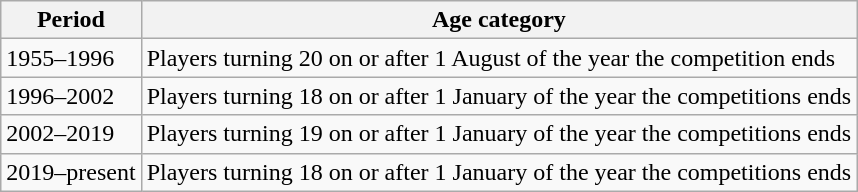<table class="wikitable">
<tr>
<th>Period</th>
<th>Age category</th>
</tr>
<tr>
<td>1955–1996</td>
<td>Players turning 20 on or after 1 August of the year the competition ends</td>
</tr>
<tr>
<td>1996–2002</td>
<td>Players turning 18 on or after 1 January of the year the competitions ends</td>
</tr>
<tr>
<td>2002–2019</td>
<td>Players turning 19 on or after 1 January of the year the competitions ends</td>
</tr>
<tr>
<td>2019–present</td>
<td>Players turning 18 on or after 1 January of the year the competitions ends</td>
</tr>
</table>
